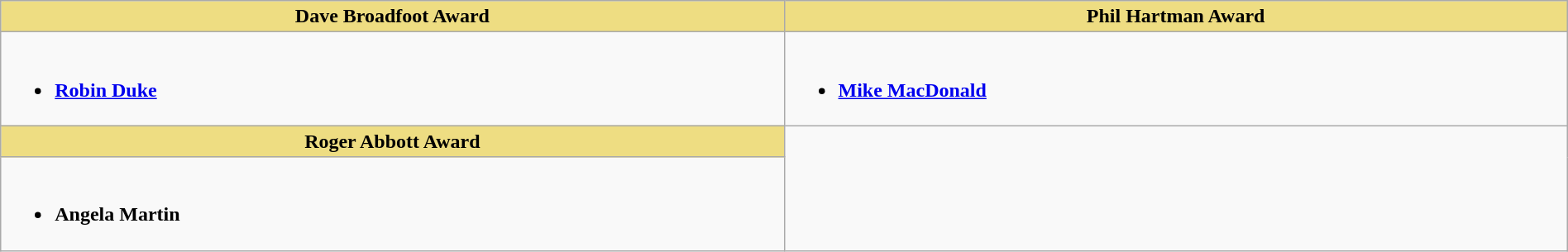<table class="wikitable" style="width:100%">
<tr>
<th style="background:#EEDD82; width:50%">Dave Broadfoot Award</th>
<th style="background:#EEDD82; width:50%">Phil Hartman Award</th>
</tr>
<tr>
<td valign="top"><br><ul><li> <strong><a href='#'>Robin Duke</a></strong></li></ul></td>
<td valign="top"><br><ul><li> <strong><a href='#'>Mike MacDonald</a></strong></li></ul></td>
</tr>
<tr>
<th style="background:#EEDD82; width:50%">Roger Abbott Award</th>
</tr>
<tr>
<td valign="top"><br><ul><li> <strong>Angela Martin</strong></li></ul></td>
</tr>
</table>
